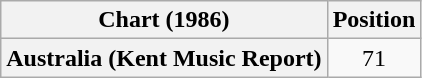<table class="wikitable plainrowheaders" style="text-align:center">
<tr>
<th scope="col">Chart (1986)</th>
<th scope="col">Position</th>
</tr>
<tr>
<th scope="row">Australia (Kent Music Report)</th>
<td>71</td>
</tr>
</table>
